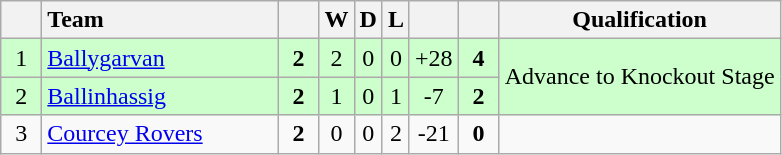<table class="wikitable" style="text-align:center">
<tr>
<th width="20"></th>
<th width="150" style="text-align:left;">Team</th>
<th width="20"></th>
<th>W</th>
<th>D</th>
<th>L</th>
<th width="20"></th>
<th width="20"></th>
<th>Qualification</th>
</tr>
<tr style="background:#ccffcc">
<td>1</td>
<td align="left"> <a href='#'>Ballygarvan</a></td>
<td><strong>2</strong></td>
<td>2</td>
<td>0</td>
<td>0</td>
<td>+28</td>
<td><strong>4</strong></td>
<td rowspan="2">Advance to Knockout Stage</td>
</tr>
<tr style="background:#ccffcc">
<td>2</td>
<td align="left"> <a href='#'>Ballinhassig</a></td>
<td><strong>2</strong></td>
<td>1</td>
<td>0</td>
<td>1</td>
<td>-7</td>
<td><strong>2</strong></td>
</tr>
<tr>
<td>3</td>
<td align="left"> <a href='#'>Courcey Rovers</a></td>
<td><strong>2</strong></td>
<td>0</td>
<td>0</td>
<td>2</td>
<td>-21</td>
<td><strong>0</strong></td>
<td></td>
</tr>
</table>
